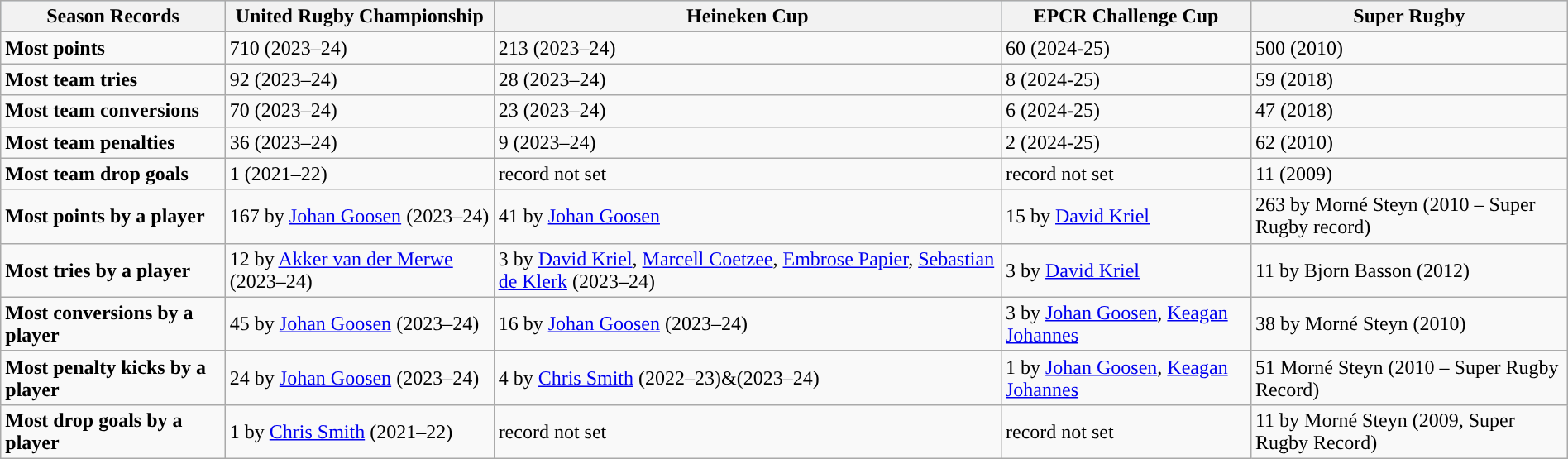<table class="wikitable" width="100%">
<tr style="background:#BCD4E6">
<th>Season Records</th>
<th>United Rugby Championship</th>
<th>Heineken Cup</th>
<th>EPCR Challenge Cup</th>
<th>Super Rugby</th>
</tr>
<tr>
<td><strong>Most points</strong></td>
<td>710 (2023–24)</td>
<td>213 (2023–24)</td>
<td>60 (2024-25)</td>
<td>500 (2010)</td>
</tr>
<tr>
<td><strong>Most team tries</strong></td>
<td>92 (2023–24)</td>
<td>28 (2023–24)</td>
<td>8 (2024-25)</td>
<td>59 (2018)</td>
</tr>
<tr>
<td><strong>Most team conversions</strong></td>
<td>70 (2023–24)</td>
<td>23 (2023–24)</td>
<td>6 (2024-25)</td>
<td>47 (2018)</td>
</tr>
<tr>
<td><strong>Most team penalties</strong></td>
<td>36 (2023–24)</td>
<td>9 (2023–24)</td>
<td>2 (2024-25)</td>
<td>62 (2010)</td>
</tr>
<tr>
<td><strong>Most team drop goals</strong></td>
<td>1 (2021–22)</td>
<td>record not set</td>
<td>record not set</td>
<td>11 (2009)</td>
</tr>
<tr>
<td><strong>Most points by a player</strong></td>
<td>167 by <a href='#'>Johan Goosen</a> (2023–24)</td>
<td>41 by <a href='#'>Johan Goosen</a></td>
<td>15 by <a href='#'>David Kriel</a></td>
<td>263 by Morné Steyn (2010 – Super Rugby record)</td>
</tr>
<tr>
<td><strong>Most tries by a player</strong></td>
<td>12 by <a href='#'>Akker van der Merwe</a> (2023–24)</td>
<td>3 by <a href='#'>David Kriel</a>, <a href='#'>Marcell Coetzee</a>, <a href='#'>Embrose Papier</a>, <a href='#'>Sebastian de Klerk</a> (2023–24)</td>
<td>3 by <a href='#'>David Kriel</a></td>
<td>11 by Bjorn Basson (2012)</td>
</tr>
<tr>
<td><strong>Most conversions by a player</strong></td>
<td>45 by <a href='#'>Johan Goosen</a> (2023–24)</td>
<td>16 by <a href='#'>Johan Goosen</a> (2023–24)</td>
<td>3 by <a href='#'>Johan Goosen</a>, <a href='#'>Keagan Johannes</a></td>
<td>38 by Morné Steyn (2010)</td>
</tr>
<tr>
<td><strong>Most penalty kicks by a player</strong></td>
<td>24 by <a href='#'>Johan Goosen</a> (2023–24)</td>
<td>4 by <a href='#'>Chris Smith</a> (2022–23)&(2023–24)</td>
<td>1 by <a href='#'>Johan Goosen</a>, <a href='#'>Keagan Johannes</a></td>
<td>51 Morné Steyn (2010 – Super Rugby Record)</td>
</tr>
<tr>
<td><strong>Most drop goals by a player</strong></td>
<td>1 by <a href='#'>Chris Smith</a> (2021–22)</td>
<td>record not set</td>
<td>record not set</td>
<td>11 by Morné Steyn (2009, Super Rugby Record)</td>
</tr>
</table>
